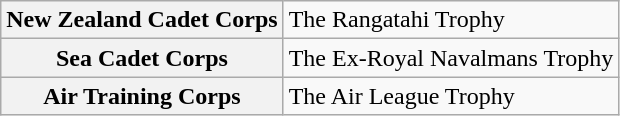<table class="wikitable">
<tr>
<th>New Zealand Cadet Corps</th>
<td>The Rangatahi Trophy</td>
</tr>
<tr>
<th>Sea Cadet Corps</th>
<td>The Ex-Royal Navalmans Trophy</td>
</tr>
<tr>
<th>Air Training Corps</th>
<td>The Air League Trophy</td>
</tr>
</table>
